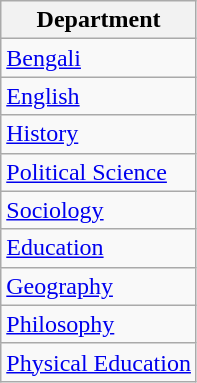<table class="wikitable sortable">
<tr>
<th>Department</th>
</tr>
<tr>
<td><a href='#'>Bengali</a></td>
</tr>
<tr>
<td><a href='#'>English</a></td>
</tr>
<tr>
<td><a href='#'>History</a></td>
</tr>
<tr>
<td><a href='#'>Political Science</a></td>
</tr>
<tr>
<td><a href='#'>Sociology</a></td>
</tr>
<tr>
<td><a href='#'>Education</a></td>
</tr>
<tr>
<td><a href='#'>Geography</a></td>
</tr>
<tr>
<td><a href='#'>Philosophy</a></td>
</tr>
<tr>
<td><a href='#'>Physical Education</a></td>
</tr>
</table>
